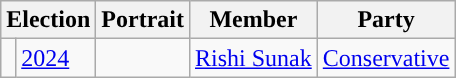<table class="wikitable">
<tr>
<th colspan="2">Election</th>
<th>Portrait</th>
<th>Member</th>
<th>Party</th>
</tr>
<tr>
<td style="color:inherit;background-color: "></td>
<td><a href='#'>2024</a></td>
<td></td>
<td><a href='#'>Rishi Sunak</a></td>
<td><a href='#'>Conservative</a></td>
</tr>
</table>
